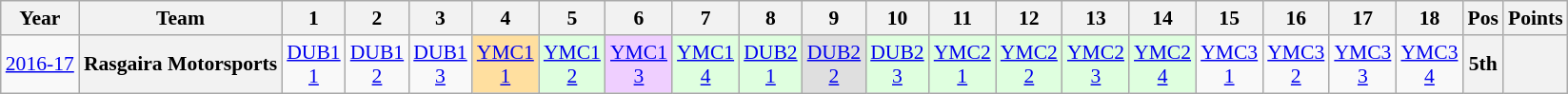<table class="wikitable" style="text-align:center; font-size:90%">
<tr>
<th>Year</th>
<th>Team</th>
<th>1</th>
<th>2</th>
<th>3</th>
<th>4</th>
<th>5</th>
<th>6</th>
<th>7</th>
<th>8</th>
<th>9</th>
<th>10</th>
<th>11</th>
<th>12</th>
<th>13</th>
<th>14</th>
<th>15</th>
<th>16</th>
<th>17</th>
<th>18</th>
<th>Pos</th>
<th>Points</th>
</tr>
<tr>
<td nowrap><a href='#'>2016-17</a></td>
<th nowrap>Rasgaira Motorsports</th>
<td><a href='#'>DUB1<br>1</a></td>
<td><a href='#'>DUB1<br>2</a></td>
<td><a href='#'>DUB1<br>3</a></td>
<td style="background:#ffdf9f"><a href='#'>YMC1<br>1</a><br></td>
<td style="background:#dfffdf"><a href='#'>YMC1<br>2</a><br></td>
<td style="background:#efcfff"><a href='#'>YMC1<br>3</a><br></td>
<td style="background:#dfffdf"><a href='#'>YMC1<br>4</a><br></td>
<td style="background:#dfffdf"><a href='#'>DUB2<br>1</a><br></td>
<td style="background:#dfdfdf"><a href='#'>DUB2<br>2</a><br></td>
<td style="background:#dfffdf"><a href='#'>DUB2<br>3</a><br></td>
<td style="background:#dfffdf"><a href='#'>YMC2<br>1</a><br></td>
<td style="background:#dfffdf"><a href='#'>YMC2<br>2</a><br></td>
<td style="background:#dfffdf"><a href='#'>YMC2<br>3</a><br></td>
<td style="background:#dfffdf"><a href='#'>YMC2<br>4</a><br></td>
<td><a href='#'>YMC3<br>1</a></td>
<td><a href='#'>YMC3<br>2</a></td>
<td><a href='#'>YMC3<br>3</a></td>
<td><a href='#'>YMC3<br>4</a></td>
<th>5th</th>
<th></th>
</tr>
</table>
